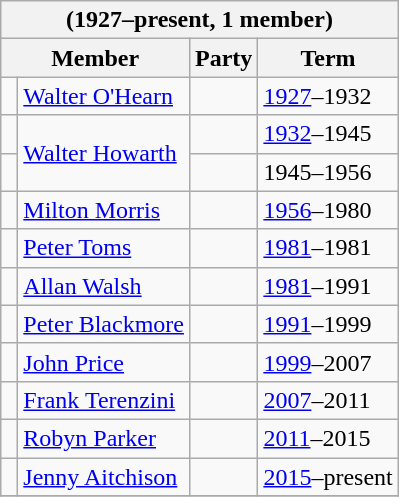<table class="wikitable">
<tr>
<th colspan="4">(1927–present, 1 member)</th>
</tr>
<tr>
<th colspan="2">Member</th>
<th>Party</th>
<th>Term</th>
</tr>
<tr>
<td> </td>
<td><a href='#'>Walter O'Hearn</a></td>
<td></td>
<td><a href='#'>1927</a>–1932</td>
</tr>
<tr>
<td> </td>
<td rowspan="2"><a href='#'>Walter Howarth</a></td>
<td></td>
<td><a href='#'>1932</a>–1945</td>
</tr>
<tr>
<td> </td>
<td></td>
<td>1945–1956</td>
</tr>
<tr>
<td> </td>
<td><a href='#'>Milton Morris</a></td>
<td></td>
<td><a href='#'>1956</a>–1980</td>
</tr>
<tr>
<td> </td>
<td><a href='#'>Peter Toms</a></td>
<td></td>
<td><a href='#'>1981</a>–1981</td>
</tr>
<tr>
<td> </td>
<td><a href='#'>Allan Walsh</a></td>
<td></td>
<td><a href='#'>1981</a>–1991</td>
</tr>
<tr>
<td> </td>
<td><a href='#'>Peter Blackmore</a></td>
<td></td>
<td><a href='#'>1991</a>–1999</td>
</tr>
<tr>
<td> </td>
<td><a href='#'>John Price</a></td>
<td></td>
<td><a href='#'>1999</a>–2007</td>
</tr>
<tr>
<td> </td>
<td><a href='#'>Frank Terenzini</a> </td>
<td></td>
<td><a href='#'>2007</a>–2011</td>
</tr>
<tr>
<td> </td>
<td><a href='#'>Robyn Parker</a></td>
<td></td>
<td><a href='#'>2011</a>–2015</td>
</tr>
<tr>
<td> </td>
<td><a href='#'>Jenny Aitchison</a></td>
<td></td>
<td><a href='#'>2015</a>–present</td>
</tr>
<tr>
</tr>
</table>
